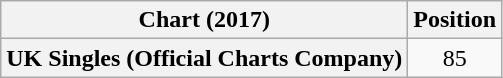<table class="wikitable plainrowheaders" style="text-align:center">
<tr>
<th scope="col">Chart (2017)</th>
<th scope="col">Position</th>
</tr>
<tr>
<th scope="row">UK Singles (Official Charts Company)</th>
<td>85</td>
</tr>
</table>
